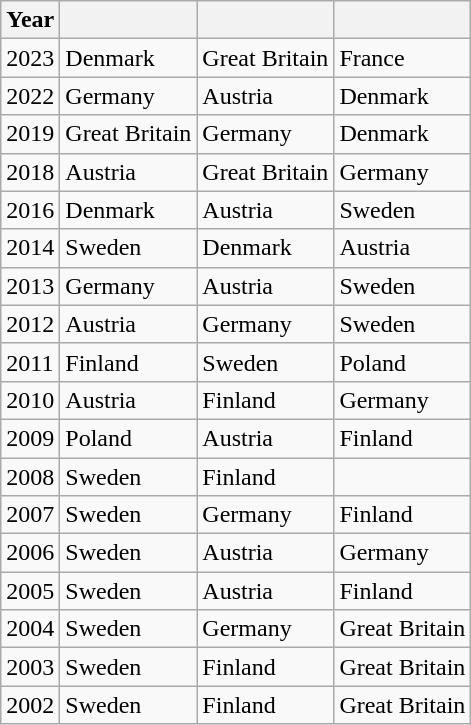<table class="wikitable">
<tr>
<th>Year</th>
<th></th>
<th></th>
<th></th>
</tr>
<tr>
<td>2023</td>
<td>Denmark </td>
<td>Great Britain </td>
<td>France </td>
</tr>
<tr>
<td>2022</td>
<td>Germany </td>
<td>Austria </td>
<td>Denmark </td>
</tr>
<tr>
<td>2019</td>
<td>Great Britain </td>
<td>Germany </td>
<td>Denmark </td>
</tr>
<tr>
<td>2018</td>
<td>Austria </td>
<td>Great Britain </td>
<td>Germany </td>
</tr>
<tr>
<td>2016</td>
<td>Denmark </td>
<td>Austria </td>
<td>Sweden </td>
</tr>
<tr>
<td>2014</td>
<td>Sweden </td>
<td>Denmark </td>
<td>Austria </td>
</tr>
<tr>
<td>2013</td>
<td>Germany </td>
<td>Austria </td>
<td>Sweden </td>
</tr>
<tr>
<td>2012</td>
<td>Austria </td>
<td>Germany </td>
<td>Sweden </td>
</tr>
<tr>
<td>2011</td>
<td>Finland </td>
<td>Sweden </td>
<td>Poland </td>
</tr>
<tr>
<td>2010</td>
<td>Austria </td>
<td>Finland </td>
<td>Germany </td>
</tr>
<tr>
<td>2009</td>
<td>Poland </td>
<td>Austria </td>
<td>Finland </td>
</tr>
<tr>
<td>2008</td>
<td>Sweden </td>
<td>Finland </td>
<td></td>
</tr>
<tr>
<td>2007</td>
<td>Sweden </td>
<td>Germany </td>
<td>Finland </td>
</tr>
<tr>
<td>2006</td>
<td>Sweden </td>
<td>Austria </td>
<td>Germany </td>
</tr>
<tr>
<td>2005</td>
<td>Sweden </td>
<td>Austria </td>
<td>Finland </td>
</tr>
<tr>
<td>2004</td>
<td>Sweden </td>
<td>Germany </td>
<td>Great Britain </td>
</tr>
<tr>
<td>2003</td>
<td>Sweden </td>
<td>Finland </td>
<td>Great Britain </td>
</tr>
<tr>
<td>2002</td>
<td>Sweden </td>
<td>Finland </td>
<td>Great Britain </td>
</tr>
</table>
